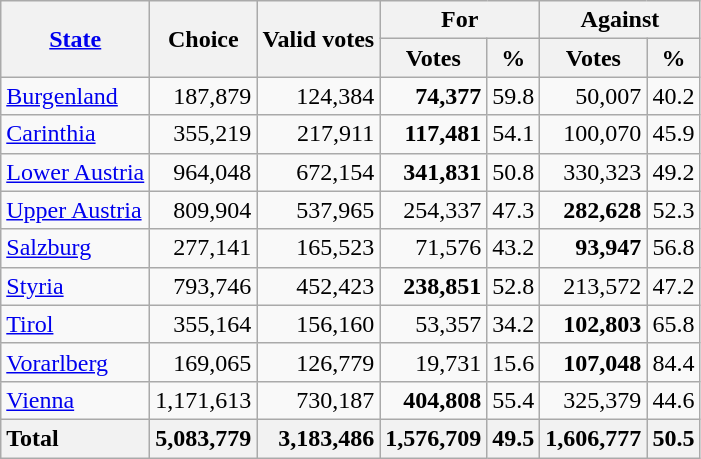<table class="wikitable sortable" style=text-align:right>
<tr>
<th rowspan=2><a href='#'>State</a></th>
<th rowspan=2>Choice</th>
<th rowspan=2>Valid votes</th>
<th colspan=2>For</th>
<th colspan=2>Against</th>
</tr>
<tr>
<th>Votes</th>
<th>%</th>
<th>Votes</th>
<th>%</th>
</tr>
<tr>
<td align=left><a href='#'>Burgenland</a></td>
<td>187,879</td>
<td>124,384</td>
<td><strong>74,377</strong></td>
<td>59.8</td>
<td>50,007</td>
<td>40.2</td>
</tr>
<tr>
<td align=left><a href='#'>Carinthia</a></td>
<td>355,219</td>
<td>217,911</td>
<td><strong>117,481</strong></td>
<td>54.1</td>
<td>100,070</td>
<td>45.9</td>
</tr>
<tr>
<td align=left><a href='#'>Lower Austria</a></td>
<td>964,048</td>
<td>672,154</td>
<td><strong>341,831</strong></td>
<td>50.8</td>
<td>330,323</td>
<td>49.2</td>
</tr>
<tr>
<td align=left><a href='#'>Upper Austria</a></td>
<td>809,904</td>
<td>537,965</td>
<td>254,337</td>
<td>47.3</td>
<td><strong>282,628</strong></td>
<td>52.3</td>
</tr>
<tr>
<td align=left><a href='#'>Salzburg</a></td>
<td>277,141</td>
<td>165,523</td>
<td>71,576</td>
<td>43.2</td>
<td><strong>93,947</strong></td>
<td>56.8</td>
</tr>
<tr>
<td align=left><a href='#'>Styria</a></td>
<td>793,746</td>
<td>452,423</td>
<td><strong>238,851</strong></td>
<td>52.8</td>
<td>213,572</td>
<td>47.2</td>
</tr>
<tr>
<td align=left><a href='#'>Tirol</a></td>
<td>355,164</td>
<td>156,160</td>
<td>53,357</td>
<td>34.2</td>
<td><strong>102,803</strong></td>
<td>65.8</td>
</tr>
<tr>
<td align=left><a href='#'>Vorarlberg</a></td>
<td>169,065</td>
<td>126,779</td>
<td>19,731</td>
<td>15.6</td>
<td><strong>107,048</strong></td>
<td>84.4</td>
</tr>
<tr>
<td align=left><a href='#'>Vienna</a></td>
<td>1,171,613</td>
<td>730,187</td>
<td><strong>404,808</strong></td>
<td>55.4</td>
<td>325,379</td>
<td>44.6</td>
</tr>
<tr>
<th style=text-align:left>Total</th>
<th style=text-align:right>5,083,779</th>
<th style=text-align:right>3,183,486</th>
<th style=text-align:right>1,576,709</th>
<th style=text-align:right>49.5</th>
<th class=hintergrundfarbe7 style=text-align:right>1,606,777</th>
<th class=hintergrundfarbe7 style=text-align:right>50.5</th>
</tr>
</table>
